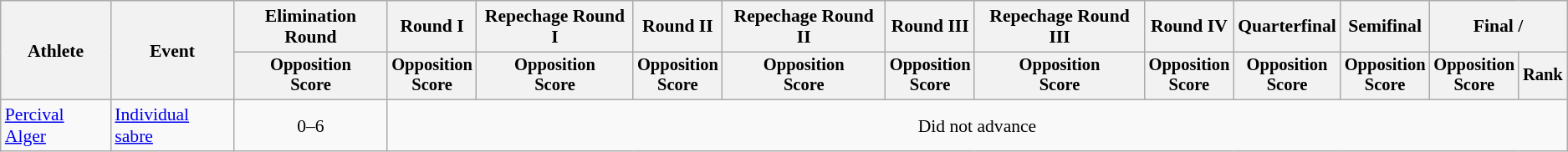<table class="wikitable" style="font-size:90%">
<tr>
<th rowspan="2">Athlete</th>
<th rowspan="2">Event</th>
<th>Elimination Round</th>
<th>Round I</th>
<th>Repechage Round I</th>
<th>Round II</th>
<th>Repechage Round II</th>
<th>Round III</th>
<th>Repechage Round III</th>
<th>Round IV</th>
<th>Quarterfinal</th>
<th>Semifinal</th>
<th colspan=2>Final / </th>
</tr>
<tr style="font-size:95%">
<th>Opposition <br> Score</th>
<th>Opposition <br> Score</th>
<th>Opposition <br> Score</th>
<th>Opposition <br> Score</th>
<th>Opposition <br> Score</th>
<th>Opposition <br> Score</th>
<th>Opposition <br> Score</th>
<th>Opposition <br> Score</th>
<th>Opposition <br> Score</th>
<th>Opposition <br> Score</th>
<th>Opposition <br> Score</th>
<th>Rank</th>
</tr>
<tr align=center>
<td align=left><a href='#'>Percival Alger</a></td>
<td align=left><a href='#'>Individual sabre</a></td>
<td>0–6</td>
<td colspan=11>Did not advance</td>
</tr>
</table>
